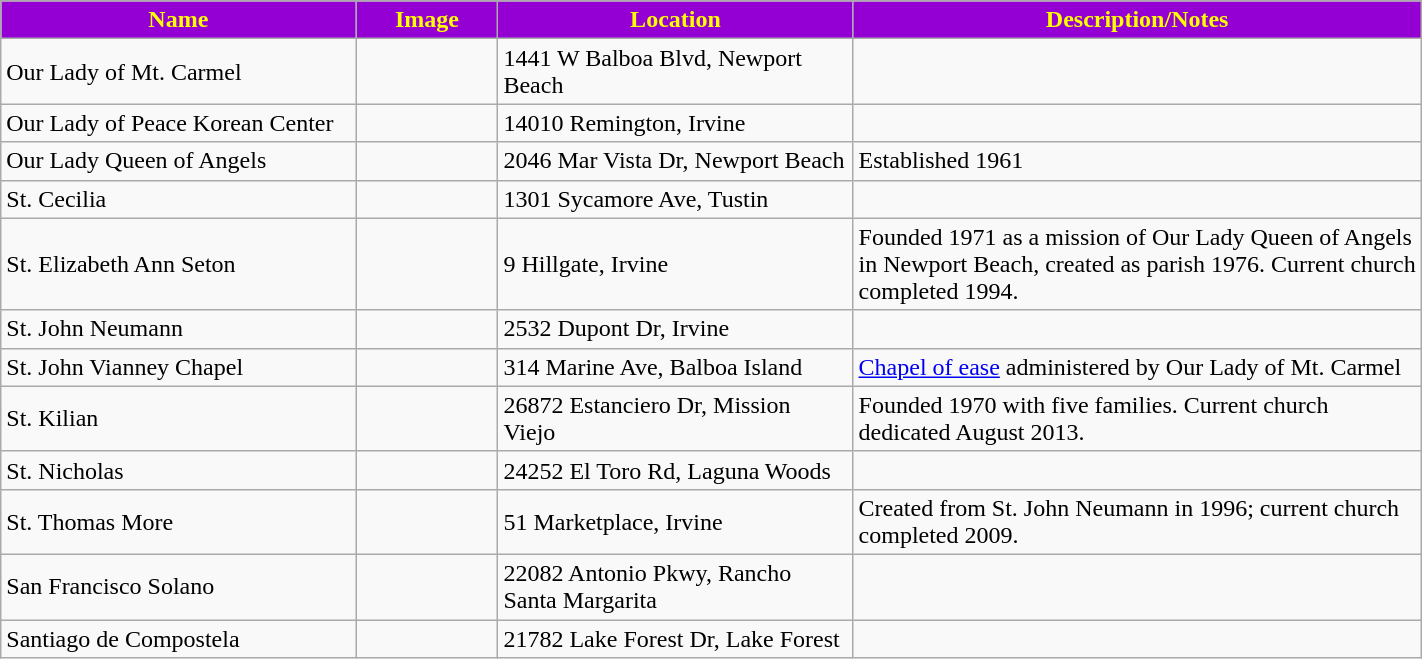<table class="wikitable sortable" style="width:75%">
<tr>
<th style="background:darkviolet; color:yellow;" width="25%"><strong>Name</strong></th>
<th style="background:darkviolet; color:yellow;" width="10%"><strong>Image</strong></th>
<th style="background:darkviolet; color:yellow;" width="25%"><strong>Location</strong></th>
<th style="background:darkviolet; color:yellow;" width="15"><strong>Description/Notes</strong></th>
</tr>
<tr>
<td>Our Lady of Mt. Carmel</td>
<td></td>
<td>1441 W Balboa Blvd, Newport Beach</td>
<td></td>
</tr>
<tr>
<td>Our Lady of Peace Korean Center</td>
<td></td>
<td>14010 Remington, Irvine</td>
<td></td>
</tr>
<tr>
<td>Our Lady Queen of Angels</td>
<td></td>
<td>2046 Mar Vista Dr, Newport Beach</td>
<td>Established 1961</td>
</tr>
<tr>
<td>St. Cecilia</td>
<td></td>
<td>1301 Sycamore Ave, Tustin</td>
<td></td>
</tr>
<tr>
<td>St. Elizabeth Ann Seton</td>
<td></td>
<td>9 Hillgate, Irvine</td>
<td>Founded 1971 as a mission of Our Lady Queen of Angels in Newport Beach, created as parish 1976. Current church completed 1994.</td>
</tr>
<tr>
<td>St. John Neumann</td>
<td></td>
<td>2532 Dupont Dr, Irvine</td>
<td></td>
</tr>
<tr>
<td>St. John Vianney Chapel</td>
<td></td>
<td>314 Marine Ave, Balboa Island</td>
<td><a href='#'>Chapel of ease</a> administered by Our Lady of Mt. Carmel</td>
</tr>
<tr>
<td>St. Kilian</td>
<td></td>
<td>26872 Estanciero Dr, Mission Viejo</td>
<td>Founded 1970 with five families. Current church dedicated August 2013.</td>
</tr>
<tr>
<td>St. Nicholas</td>
<td></td>
<td>24252 El Toro Rd, Laguna Woods</td>
<td></td>
</tr>
<tr>
<td>St. Thomas More</td>
<td></td>
<td>51 Marketplace, Irvine</td>
<td>Created from St. John Neumann in 1996; current church completed 2009.</td>
</tr>
<tr>
<td>San Francisco Solano</td>
<td></td>
<td>22082 Antonio Pkwy, Rancho Santa Margarita</td>
<td></td>
</tr>
<tr>
<td>Santiago de Compostela</td>
<td></td>
<td>21782 Lake Forest Dr, Lake Forest</td>
<td></td>
</tr>
</table>
